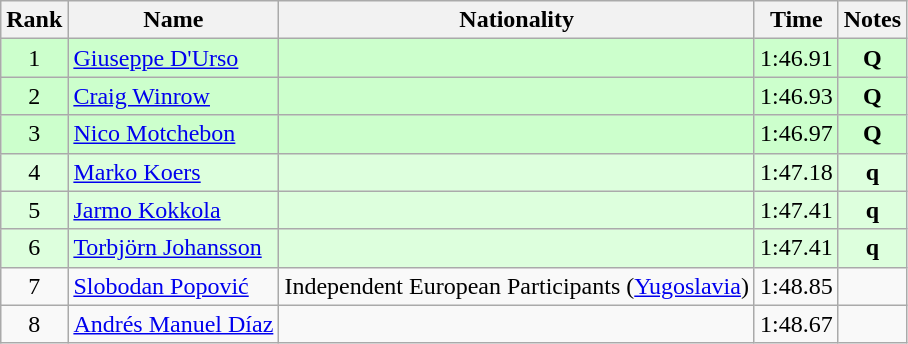<table class="wikitable sortable" style="text-align:center">
<tr>
<th>Rank</th>
<th>Name</th>
<th>Nationality</th>
<th>Time</th>
<th>Notes</th>
</tr>
<tr bgcolor=ccffcc>
<td>1</td>
<td align=left><a href='#'>Giuseppe D'Urso</a></td>
<td align=left></td>
<td>1:46.91</td>
<td><strong>Q</strong></td>
</tr>
<tr bgcolor=ccffcc>
<td>2</td>
<td align=left><a href='#'>Craig Winrow</a></td>
<td align=left></td>
<td>1:46.93</td>
<td><strong>Q</strong></td>
</tr>
<tr bgcolor=ccffcc>
<td>3</td>
<td align=left><a href='#'>Nico Motchebon</a></td>
<td align=left></td>
<td>1:46.97</td>
<td><strong>Q</strong></td>
</tr>
<tr bgcolor=ddffdd>
<td>4</td>
<td align=left><a href='#'>Marko Koers</a></td>
<td align=left></td>
<td>1:47.18</td>
<td><strong>q</strong></td>
</tr>
<tr bgcolor=ddffdd>
<td>5</td>
<td align=left><a href='#'>Jarmo Kokkola</a></td>
<td align=left></td>
<td>1:47.41</td>
<td><strong>q</strong></td>
</tr>
<tr bgcolor=ddffdd>
<td>6</td>
<td align=left><a href='#'>Torbjörn Johansson</a></td>
<td align=left></td>
<td>1:47.41</td>
<td><strong>q</strong></td>
</tr>
<tr>
<td>7</td>
<td align=left><a href='#'>Slobodan Popović</a></td>
<td align=left>Independent European Participants (<a href='#'>Yugoslavia</a>)</td>
<td>1:48.85</td>
<td></td>
</tr>
<tr>
<td>8</td>
<td align=left><a href='#'>Andrés Manuel Díaz</a></td>
<td align=left></td>
<td>1:48.67</td>
<td></td>
</tr>
</table>
